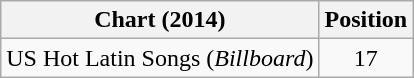<table class="wikitable">
<tr>
<th>Chart (2014)</th>
<th>Position</th>
</tr>
<tr>
<td>US Hot Latin Songs (<em>Billboard</em>)</td>
<td style="text-align:center">17</td>
</tr>
</table>
